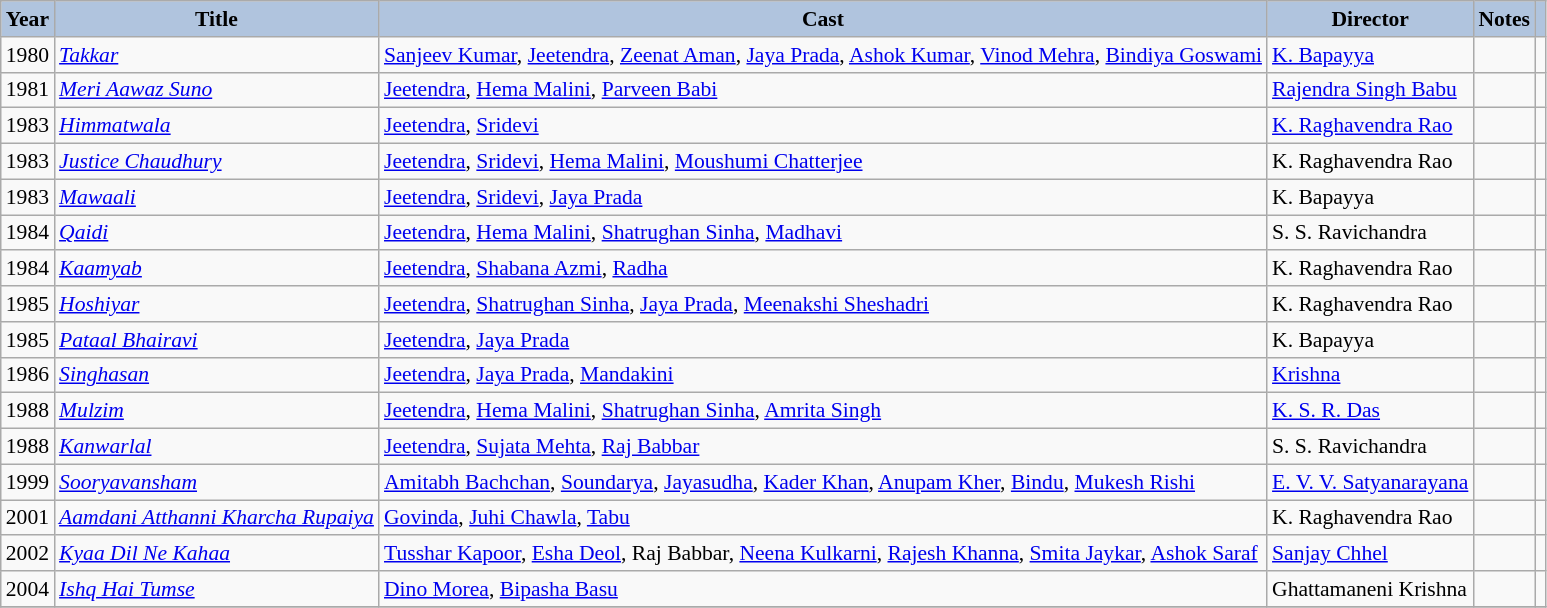<table class="wikitable" style="font-size:90%">
<tr style="text-align:center;">
<th style="text-align:center; background:#b0c4de;">Year</th>
<th style="text-align:center; background:#b0c4de;">Title</th>
<th style="text-align:center; background:#b0c4de;">Cast</th>
<th style="text-align:center; background:#b0c4de;">Director</th>
<th style="text-align:center; background:#b0c4de;">Notes</th>
<th style="text-align:center; background:#b0c4de;"></th>
</tr>
<tr>
<td>1980</td>
<td><em><a href='#'>Takkar</a></em></td>
<td><a href='#'>Sanjeev Kumar</a>, <a href='#'>Jeetendra</a>, <a href='#'>Zeenat Aman</a>, <a href='#'>Jaya Prada</a>, <a href='#'>Ashok Kumar</a>, <a href='#'>Vinod Mehra</a>, <a href='#'>Bindiya Goswami</a></td>
<td><a href='#'>K. Bapayya</a></td>
<td></td>
<td></td>
</tr>
<tr>
<td>1981</td>
<td><em><a href='#'>Meri Aawaz Suno</a></em></td>
<td><a href='#'>Jeetendra</a>, <a href='#'>Hema Malini</a>, <a href='#'>Parveen Babi</a></td>
<td><a href='#'>Rajendra Singh Babu</a></td>
<td></td>
</tr>
<tr>
<td>1983</td>
<td><em><a href='#'>Himmatwala</a></em></td>
<td><a href='#'>Jeetendra</a>, <a href='#'>Sridevi</a></td>
<td><a href='#'>K. Raghavendra Rao</a></td>
<td></td>
<td></td>
</tr>
<tr>
<td>1983</td>
<td><em><a href='#'>Justice Chaudhury</a></em></td>
<td><a href='#'>Jeetendra</a>, <a href='#'>Sridevi</a>, <a href='#'>Hema Malini</a>, <a href='#'>Moushumi Chatterjee</a></td>
<td>K. Raghavendra Rao</td>
<td></td>
<td></td>
</tr>
<tr>
<td>1983</td>
<td><em><a href='#'>Mawaali</a></em></td>
<td><a href='#'>Jeetendra</a>, <a href='#'>Sridevi</a>, <a href='#'>Jaya Prada</a></td>
<td>K. Bapayya</td>
<td></td>
<td></td>
</tr>
<tr>
<td>1984</td>
<td><em><a href='#'>Qaidi</a></em></td>
<td><a href='#'>Jeetendra</a>, <a href='#'>Hema Malini</a>, <a href='#'>Shatrughan Sinha</a>, <a href='#'>Madhavi</a></td>
<td>S. S. Ravichandra</td>
<td></td>
<td></td>
</tr>
<tr>
<td>1984</td>
<td><em><a href='#'>Kaamyab</a></em></td>
<td><a href='#'>Jeetendra</a>, <a href='#'>Shabana Azmi</a>, <a href='#'>Radha</a></td>
<td>K. Raghavendra Rao</td>
<td></td>
<td></td>
</tr>
<tr>
<td>1985</td>
<td><em><a href='#'>Hoshiyar</a></em></td>
<td><a href='#'>Jeetendra</a>, <a href='#'>Shatrughan Sinha</a>, <a href='#'>Jaya Prada</a>, <a href='#'>Meenakshi Sheshadri</a></td>
<td>K. Raghavendra Rao</td>
<td></td>
<td></td>
</tr>
<tr>
<td>1985</td>
<td><em><a href='#'>Pataal Bhairavi</a></em></td>
<td><a href='#'>Jeetendra</a>, <a href='#'>Jaya Prada</a></td>
<td>K. Bapayya</td>
<td></td>
<td></td>
</tr>
<tr>
<td>1986</td>
<td><em><a href='#'>Singhasan</a></em></td>
<td><a href='#'>Jeetendra</a>, <a href='#'>Jaya Prada</a>, <a href='#'>Mandakini</a></td>
<td><a href='#'>Krishna</a></td>
<td></td>
<td></td>
</tr>
<tr>
<td>1988</td>
<td><em><a href='#'>Mulzim</a></em></td>
<td><a href='#'>Jeetendra</a>, <a href='#'>Hema Malini</a>, <a href='#'>Shatrughan Sinha</a>, <a href='#'>Amrita Singh</a></td>
<td><a href='#'>K. S. R. Das</a></td>
<td></td>
<td></td>
</tr>
<tr>
<td>1988</td>
<td><em><a href='#'>Kanwarlal</a></em></td>
<td><a href='#'>Jeetendra</a>, <a href='#'>Sujata Mehta</a>, <a href='#'>Raj Babbar</a></td>
<td>S. S. Ravichandra</td>
<td></td>
<td></td>
</tr>
<tr>
<td>1999</td>
<td><em><a href='#'>Sooryavansham</a></em></td>
<td><a href='#'>Amitabh Bachchan</a>, <a href='#'>Soundarya</a>, <a href='#'>Jayasudha</a>, <a href='#'>Kader Khan</a>, <a href='#'>Anupam Kher</a>, <a href='#'>Bindu</a>, <a href='#'>Mukesh Rishi</a></td>
<td><a href='#'>E. V. V. Satyanarayana</a></td>
<td></td>
<td></td>
</tr>
<tr>
<td>2001</td>
<td><em><a href='#'>Aamdani Atthanni Kharcha Rupaiya</a></em></td>
<td><a href='#'>Govinda</a>, <a href='#'>Juhi Chawla</a>, <a href='#'>Tabu</a></td>
<td>K. Raghavendra Rao</td>
<td></td>
<td></td>
</tr>
<tr>
<td>2002</td>
<td><em><a href='#'>Kyaa Dil Ne Kahaa</a></em></td>
<td><a href='#'>Tusshar Kapoor</a>, <a href='#'>Esha Deol</a>, Raj Babbar, <a href='#'>Neena Kulkarni</a>, <a href='#'>Rajesh Khanna</a>, <a href='#'>Smita Jaykar</a>, <a href='#'>Ashok Saraf</a></td>
<td><a href='#'>Sanjay Chhel</a></td>
<td></td>
<td></td>
</tr>
<tr>
<td>2004</td>
<td><em><a href='#'>Ishq Hai Tumse</a></em></td>
<td><a href='#'>Dino Morea</a>, <a href='#'>Bipasha Basu</a></td>
<td>Ghattamaneni Krishna</td>
<td></td>
<td></td>
</tr>
<tr>
</tr>
</table>
